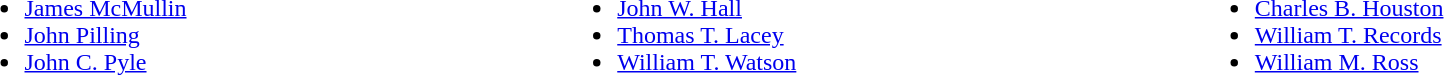<table width=100%>
<tr valign=top>
<td><br><ul><li><a href='#'>James McMullin</a></li><li><a href='#'>John Pilling</a></li><li><a href='#'>John C. Pyle</a></li></ul></td>
<td><br><ul><li><a href='#'>John W. Hall</a></li><li><a href='#'>Thomas T. Lacey</a></li><li><a href='#'>William T. Watson</a></li></ul></td>
<td><br><ul><li><a href='#'>Charles B. Houston</a></li><li><a href='#'>William T. Records</a></li><li><a href='#'>William M. Ross</a></li></ul></td>
</tr>
</table>
